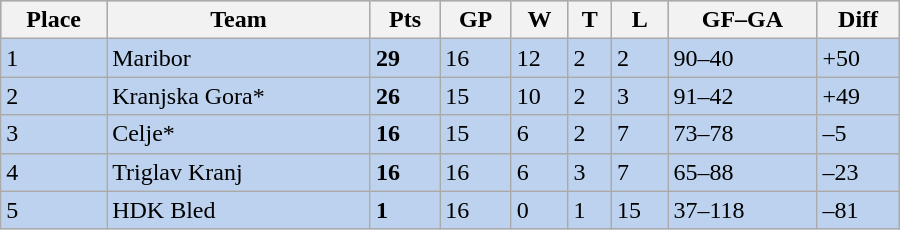<table class="wikitable" width="600px">
<tr style="background-color:#c0c0c0;">
<th>Place</th>
<th>Team</th>
<th>Pts</th>
<th>GP</th>
<th>W</th>
<th>T</th>
<th>L</th>
<th>GF–GA</th>
<th>Diff</th>
</tr>
<tr bgcolor="#BCD2EE">
<td>1</td>
<td>Maribor</td>
<td><strong>29</strong></td>
<td>16</td>
<td>12</td>
<td>2</td>
<td>2</td>
<td>90–40</td>
<td>+50</td>
</tr>
<tr bgcolor="#BCD2EE">
<td>2</td>
<td>Kranjska Gora*</td>
<td><strong>26</strong></td>
<td>15</td>
<td>10</td>
<td>2</td>
<td>3</td>
<td>91–42</td>
<td>+49</td>
</tr>
<tr bgcolor="#BCD2EE">
<td>3</td>
<td>Celje*</td>
<td><strong>16</strong></td>
<td>15</td>
<td>6</td>
<td>2</td>
<td>7</td>
<td>73–78</td>
<td>–5</td>
</tr>
<tr bgcolor="#BCD2EE">
<td>4</td>
<td>Triglav Kranj</td>
<td><strong>16</strong></td>
<td>16</td>
<td>6</td>
<td>3</td>
<td>7</td>
<td>65–88</td>
<td>–23</td>
</tr>
<tr bgcolor="#BCD2EE">
<td>5</td>
<td>HDK Bled</td>
<td><strong>1</strong></td>
<td>16</td>
<td>0</td>
<td>1</td>
<td>15</td>
<td>37–118</td>
<td>–81</td>
</tr>
</table>
